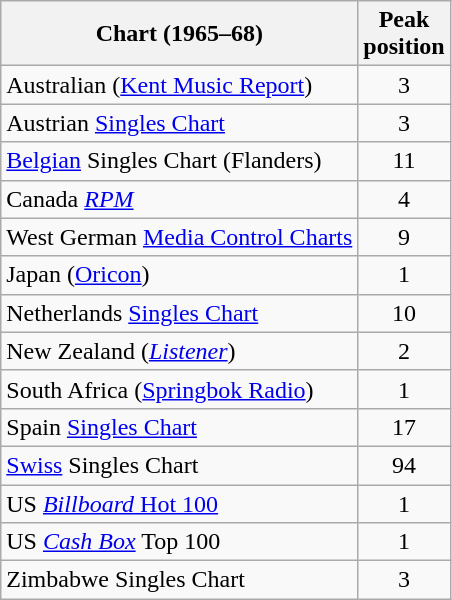<table class="wikitable sortable">
<tr>
<th>Chart (1965–68)</th>
<th>Peak<br>position</th>
</tr>
<tr>
<td>Australian (<a href='#'>Kent Music Report</a>)</td>
<td style="text-align:center;">3</td>
</tr>
<tr>
<td>Austrian <a href='#'>Singles Chart</a></td>
<td style="text-align:center;">3</td>
</tr>
<tr>
<td><a href='#'>Belgian</a> Singles Chart (Flanders)</td>
<td style="text-align:center;">11</td>
</tr>
<tr>
<td>Canada <a href='#'><em>RPM</em></a></td>
<td style="text-align:center;">4</td>
</tr>
<tr>
<td>West German <a href='#'>Media Control Charts</a></td>
<td style="text-align:center;">9</td>
</tr>
<tr>
<td>Japan (<a href='#'>Oricon</a>)</td>
<td style="text-align:center;">1</td>
</tr>
<tr>
<td>Netherlands <a href='#'>Singles Chart</a></td>
<td style="text-align:center;">10</td>
</tr>
<tr>
<td>New Zealand (<em><a href='#'>Listener</a></em>)</td>
<td style="text-align:center;">2</td>
</tr>
<tr>
<td>South Africa (<a href='#'>Springbok Radio</a>)</td>
<td align="center">1</td>
</tr>
<tr>
<td>Spain <a href='#'>Singles Chart</a></td>
<td style="text-align:center;">17</td>
</tr>
<tr>
<td><a href='#'>Swiss</a> Singles Chart</td>
<td style="text-align:center;">94</td>
</tr>
<tr>
<td>US <a href='#'><em>Billboard</em> Hot 100</a></td>
<td style="text-align:center;">1</td>
</tr>
<tr>
<td>US <a href='#'><em>Cash Box</em></a> Top 100</td>
<td style="text-align:center;">1</td>
</tr>
<tr>
<td>Zimbabwe Singles Chart</td>
<td style="text-align:center;">3</td>
</tr>
</table>
